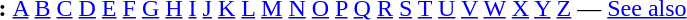<table id="toc" border="0">
<tr>
<th>:</th>
<td><a href='#'>A</a> <a href='#'>B</a> <a href='#'>C</a> <a href='#'>D</a> <a href='#'>E</a> <a href='#'>F</a> <a href='#'>G</a> <a href='#'>H</a> <a href='#'>I</a> <a href='#'>J</a> <a href='#'>K</a> <a href='#'>L</a> <a href='#'>M</a> <a href='#'>N</a> <a href='#'>O</a> <a href='#'>P</a> <a href='#'>Q</a> <a href='#'>R</a> <a href='#'>S</a> <a href='#'>T</a> <a href='#'>U</a> <a href='#'>V</a> <a href='#'>W</a> <a href='#'>X</a> <a href='#'>Y</a>  <a href='#'>Z</a> — <a href='#'>See also</a></td>
</tr>
</table>
